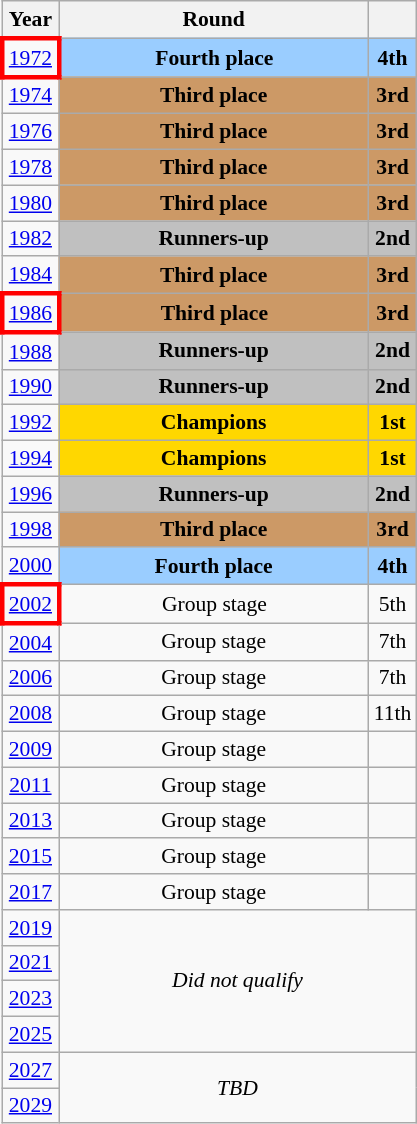<table class="wikitable" style="text-align: center; font-size:90%">
<tr>
<th>Year</th>
<th style="width:200px">Round</th>
<th></th>
</tr>
<tr>
<td style="border: 3px solid red"><a href='#'>1972</a></td>
<td bgcolor="9acdff"><strong>Fourth place</strong></td>
<td bgcolor="9acdff"><strong>4th</strong></td>
</tr>
<tr>
<td><a href='#'>1974</a></td>
<td bgcolor="cc9966"><strong>Third place</strong></td>
<td bgcolor="cc9966"><strong>3rd</strong></td>
</tr>
<tr>
<td><a href='#'>1976</a></td>
<td bgcolor="cc9966"><strong>Third place</strong></td>
<td bgcolor="cc9966"><strong>3rd</strong></td>
</tr>
<tr>
<td><a href='#'>1978</a></td>
<td bgcolor="cc9966"><strong>Third place</strong></td>
<td bgcolor="cc9966"><strong>3rd</strong></td>
</tr>
<tr>
<td><a href='#'>1980</a></td>
<td bgcolor="cc9966"><strong>Third place</strong></td>
<td bgcolor="cc9966"><strong>3rd</strong></td>
</tr>
<tr>
<td><a href='#'>1982</a></td>
<td bgcolor=Silver><strong>Runners-up</strong></td>
<td bgcolor=Silver><strong>2nd</strong></td>
</tr>
<tr>
<td><a href='#'>1984</a></td>
<td bgcolor="cc9966"><strong>Third place</strong></td>
<td bgcolor="cc9966"><strong>3rd</strong></td>
</tr>
<tr>
<td style="border: 3px solid red"><a href='#'>1986</a></td>
<td bgcolor="cc9966"><strong>Third place</strong></td>
<td bgcolor="cc9966"><strong>3rd</strong></td>
</tr>
<tr>
<td><a href='#'>1988</a></td>
<td bgcolor=Silver><strong>Runners-up</strong></td>
<td bgcolor=Silver><strong>2nd</strong></td>
</tr>
<tr>
<td><a href='#'>1990</a></td>
<td bgcolor=Silver><strong>Runners-up</strong></td>
<td bgcolor=Silver><strong>2nd</strong></td>
</tr>
<tr>
<td><a href='#'>1992</a></td>
<td bgcolor=Gold><strong>Champions</strong></td>
<td bgcolor=Gold><strong>1st</strong></td>
</tr>
<tr>
<td><a href='#'>1994</a></td>
<td bgcolor=Gold><strong>Champions</strong></td>
<td bgcolor=Gold><strong>1st</strong></td>
</tr>
<tr>
<td><a href='#'>1996</a></td>
<td bgcolor=Silver><strong>Runners-up</strong></td>
<td bgcolor=Silver><strong>2nd</strong></td>
</tr>
<tr>
<td><a href='#'>1998</a></td>
<td bgcolor="cc9966"><strong>Third place</strong></td>
<td bgcolor="cc9966"><strong>3rd</strong></td>
</tr>
<tr>
<td><a href='#'>2000</a></td>
<td bgcolor="9acdff"><strong>Fourth place</strong></td>
<td bgcolor="9acdff"><strong>4th</strong></td>
</tr>
<tr>
<td style="border: 3px solid red"><a href='#'>2002</a></td>
<td>Group stage</td>
<td>5th</td>
</tr>
<tr>
<td><a href='#'>2004</a></td>
<td>Group stage</td>
<td>7th</td>
</tr>
<tr>
<td><a href='#'>2006</a></td>
<td>Group stage</td>
<td>7th</td>
</tr>
<tr>
<td><a href='#'>2008</a></td>
<td>Group stage</td>
<td>11th</td>
</tr>
<tr>
<td><a href='#'>2009</a></td>
<td>Group stage</td>
<td></td>
</tr>
<tr>
<td><a href='#'>2011</a></td>
<td>Group stage</td>
<td></td>
</tr>
<tr>
<td><a href='#'>2013</a></td>
<td>Group stage</td>
<td></td>
</tr>
<tr>
<td><a href='#'>2015</a></td>
<td>Group stage</td>
<td></td>
</tr>
<tr>
<td><a href='#'>2017</a></td>
<td>Group stage</td>
<td></td>
</tr>
<tr>
<td><a href='#'>2019</a></td>
<td colspan="2" rowspan="4"><em>Did not qualify</em></td>
</tr>
<tr>
<td><a href='#'>2021</a></td>
</tr>
<tr>
<td><a href='#'>2023</a></td>
</tr>
<tr>
<td><a href='#'>2025</a></td>
</tr>
<tr>
<td><a href='#'>2027</a></td>
<td colspan="2" rowspan="2"><em>TBD</em></td>
</tr>
<tr>
<td><a href='#'>2029</a></td>
</tr>
</table>
